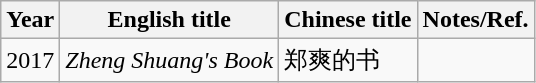<table class="wikitable sortable">
<tr>
<th>Year</th>
<th>English title</th>
<th>Chinese title</th>
<th class="unsortable">Notes/Ref.</th>
</tr>
<tr>
<td>2017</td>
<td><em>Zheng Shuang's Book</em></td>
<td>郑爽的书</td>
<td></td>
</tr>
</table>
